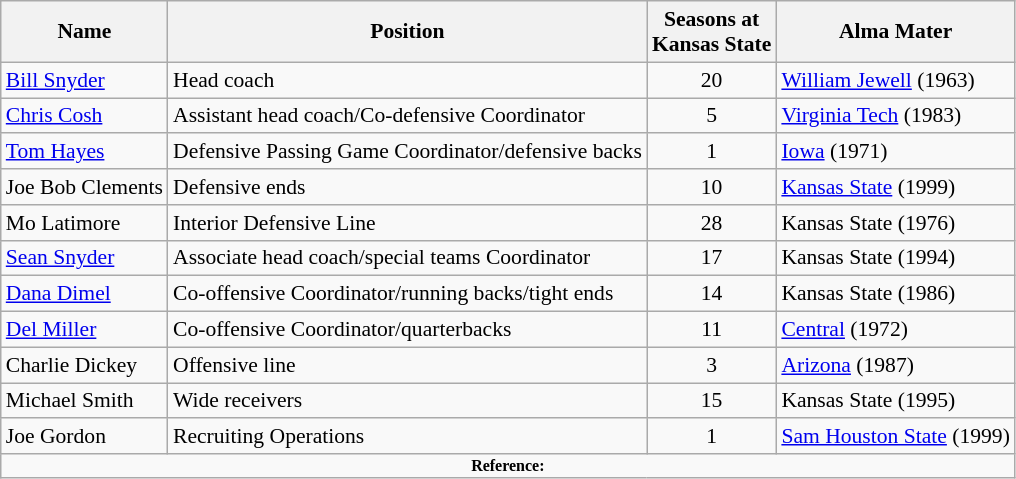<table class="wikitable" border="1" style="font-size:90%;">
<tr>
<th>Name</th>
<th>Position</th>
<th>Seasons at<br>Kansas State</th>
<th>Alma Mater</th>
</tr>
<tr>
<td><a href='#'>Bill Snyder</a></td>
<td>Head coach</td>
<td align=center>20</td>
<td><a href='#'>William Jewell</a> (1963)</td>
</tr>
<tr>
<td><a href='#'>Chris Cosh</a></td>
<td>Assistant head coach/Co-defensive Coordinator</td>
<td align=center>5</td>
<td><a href='#'>Virginia Tech</a> (1983)</td>
</tr>
<tr>
<td><a href='#'>Tom Hayes</a></td>
<td>Defensive Passing Game Coordinator/defensive backs</td>
<td align=center>1</td>
<td><a href='#'>Iowa</a> (1971)</td>
</tr>
<tr>
<td>Joe Bob Clements</td>
<td>Defensive ends</td>
<td align=center>10</td>
<td><a href='#'>Kansas State</a> (1999)</td>
</tr>
<tr>
<td>Mo Latimore</td>
<td>Interior Defensive Line</td>
<td align=center>28</td>
<td>Kansas State (1976)</td>
</tr>
<tr>
<td><a href='#'>Sean Snyder</a></td>
<td>Associate head coach/special teams Coordinator</td>
<td align=center>17</td>
<td>Kansas State (1994)</td>
</tr>
<tr>
<td><a href='#'>Dana Dimel</a></td>
<td>Co-offensive Coordinator/running backs/tight ends</td>
<td align=center>14</td>
<td>Kansas State (1986)</td>
</tr>
<tr>
<td><a href='#'>Del Miller</a></td>
<td>Co-offensive Coordinator/quarterbacks</td>
<td align=center>11</td>
<td><a href='#'>Central</a> (1972)</td>
</tr>
<tr>
<td>Charlie Dickey</td>
<td>Offensive line</td>
<td align=center>3</td>
<td><a href='#'>Arizona</a> (1987)</td>
</tr>
<tr>
<td>Michael Smith</td>
<td>Wide receivers</td>
<td align=center>15</td>
<td>Kansas State (1995)</td>
</tr>
<tr>
<td>Joe Gordon</td>
<td>Recruiting Operations</td>
<td align=center>1</td>
<td><a href='#'>Sam Houston State</a> (1999)</td>
</tr>
<tr>
<td colspan="4" style="font-size: 8pt" align="center"><strong>Reference:</strong></td>
</tr>
</table>
